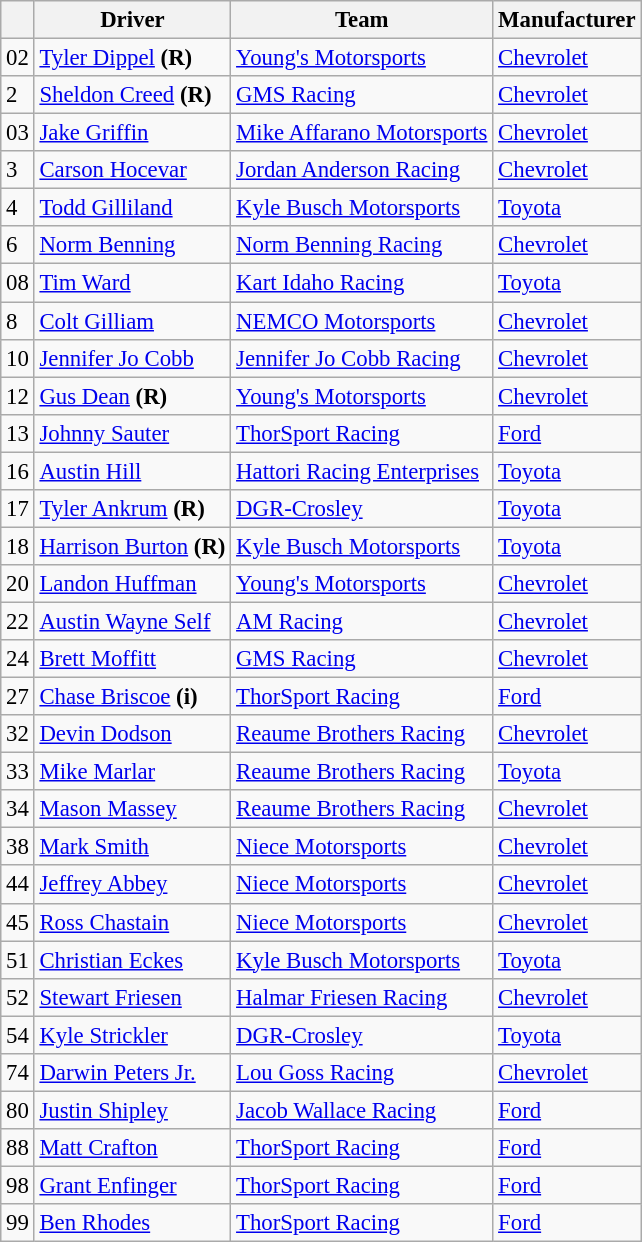<table class="wikitable" style="font-size:95%">
<tr>
<th></th>
<th>Driver</th>
<th>Team</th>
<th>Manufacturer</th>
</tr>
<tr>
<td>02</td>
<td><a href='#'>Tyler Dippel</a> <strong>(R)</strong></td>
<td><a href='#'>Young's Motorsports</a></td>
<td><a href='#'>Chevrolet</a></td>
</tr>
<tr>
<td>2</td>
<td><a href='#'>Sheldon Creed</a> <strong>(R)</strong></td>
<td><a href='#'>GMS Racing</a></td>
<td><a href='#'>Chevrolet</a></td>
</tr>
<tr>
<td>03</td>
<td><a href='#'>Jake Griffin</a></td>
<td><a href='#'>Mike Affarano Motorsports</a></td>
<td><a href='#'>Chevrolet</a></td>
</tr>
<tr>
<td>3</td>
<td><a href='#'>Carson Hocevar</a></td>
<td><a href='#'>Jordan Anderson Racing</a></td>
<td><a href='#'>Chevrolet</a></td>
</tr>
<tr>
<td>4</td>
<td><a href='#'>Todd Gilliland</a></td>
<td><a href='#'>Kyle Busch Motorsports</a></td>
<td><a href='#'>Toyota</a></td>
</tr>
<tr>
<td>6</td>
<td><a href='#'>Norm Benning</a></td>
<td><a href='#'>Norm Benning Racing</a></td>
<td><a href='#'>Chevrolet</a></td>
</tr>
<tr>
<td>08</td>
<td><a href='#'>Tim Ward</a></td>
<td><a href='#'>Kart Idaho Racing</a></td>
<td><a href='#'>Toyota</a></td>
</tr>
<tr>
<td>8</td>
<td><a href='#'>Colt Gilliam</a></td>
<td><a href='#'>NEMCO Motorsports</a></td>
<td><a href='#'>Chevrolet</a></td>
</tr>
<tr>
<td>10</td>
<td><a href='#'>Jennifer Jo Cobb</a></td>
<td><a href='#'>Jennifer Jo Cobb Racing</a></td>
<td><a href='#'>Chevrolet</a></td>
</tr>
<tr>
<td>12</td>
<td><a href='#'>Gus Dean</a> <strong>(R)</strong></td>
<td><a href='#'>Young's Motorsports</a></td>
<td><a href='#'>Chevrolet</a></td>
</tr>
<tr>
<td>13</td>
<td><a href='#'>Johnny Sauter</a></td>
<td><a href='#'>ThorSport Racing</a></td>
<td><a href='#'>Ford</a></td>
</tr>
<tr>
<td>16</td>
<td><a href='#'>Austin Hill</a></td>
<td><a href='#'>Hattori Racing Enterprises</a></td>
<td><a href='#'>Toyota</a></td>
</tr>
<tr>
<td>17</td>
<td><a href='#'>Tyler Ankrum</a> <strong>(R)</strong></td>
<td><a href='#'>DGR-Crosley</a></td>
<td><a href='#'>Toyota</a></td>
</tr>
<tr>
<td>18</td>
<td><a href='#'>Harrison Burton</a> <strong>(R)</strong></td>
<td><a href='#'>Kyle Busch Motorsports</a></td>
<td><a href='#'>Toyota</a></td>
</tr>
<tr>
<td>20</td>
<td><a href='#'>Landon Huffman</a></td>
<td><a href='#'>Young's Motorsports</a></td>
<td><a href='#'>Chevrolet</a></td>
</tr>
<tr>
<td>22</td>
<td><a href='#'>Austin Wayne Self</a></td>
<td><a href='#'>AM Racing</a></td>
<td><a href='#'>Chevrolet</a></td>
</tr>
<tr>
<td>24</td>
<td><a href='#'>Brett Moffitt</a></td>
<td><a href='#'>GMS Racing</a></td>
<td><a href='#'>Chevrolet</a></td>
</tr>
<tr>
<td>27</td>
<td><a href='#'>Chase Briscoe</a> <strong>(i)</strong></td>
<td><a href='#'>ThorSport Racing</a></td>
<td><a href='#'>Ford</a></td>
</tr>
<tr>
<td>32</td>
<td><a href='#'>Devin Dodson</a></td>
<td><a href='#'>Reaume Brothers Racing</a></td>
<td><a href='#'>Chevrolet</a></td>
</tr>
<tr>
<td>33</td>
<td><a href='#'>Mike Marlar</a></td>
<td><a href='#'>Reaume Brothers Racing</a></td>
<td><a href='#'>Toyota</a></td>
</tr>
<tr>
<td>34</td>
<td><a href='#'>Mason Massey</a></td>
<td><a href='#'>Reaume Brothers Racing</a></td>
<td><a href='#'>Chevrolet</a></td>
</tr>
<tr>
<td>38</td>
<td><a href='#'>Mark Smith</a></td>
<td><a href='#'>Niece Motorsports</a></td>
<td><a href='#'>Chevrolet</a></td>
</tr>
<tr>
<td>44</td>
<td><a href='#'>Jeffrey Abbey</a></td>
<td><a href='#'>Niece Motorsports</a></td>
<td><a href='#'>Chevrolet</a></td>
</tr>
<tr>
<td>45</td>
<td><a href='#'>Ross Chastain</a></td>
<td><a href='#'>Niece Motorsports</a></td>
<td><a href='#'>Chevrolet</a></td>
</tr>
<tr>
<td>51</td>
<td><a href='#'>Christian Eckes</a></td>
<td><a href='#'>Kyle Busch Motorsports</a></td>
<td><a href='#'>Toyota</a></td>
</tr>
<tr>
<td>52</td>
<td><a href='#'>Stewart Friesen</a></td>
<td><a href='#'>Halmar Friesen Racing</a></td>
<td><a href='#'>Chevrolet</a></td>
</tr>
<tr>
<td>54</td>
<td><a href='#'>Kyle Strickler</a></td>
<td><a href='#'>DGR-Crosley</a></td>
<td><a href='#'>Toyota</a></td>
</tr>
<tr>
<td>74</td>
<td><a href='#'>Darwin Peters Jr.</a></td>
<td><a href='#'>Lou Goss Racing</a></td>
<td><a href='#'>Chevrolet</a></td>
</tr>
<tr>
<td>80</td>
<td><a href='#'>Justin Shipley</a></td>
<td><a href='#'>Jacob Wallace Racing</a></td>
<td><a href='#'>Ford</a></td>
</tr>
<tr>
<td>88</td>
<td><a href='#'>Matt Crafton</a></td>
<td><a href='#'>ThorSport Racing</a></td>
<td><a href='#'>Ford</a></td>
</tr>
<tr>
<td>98</td>
<td><a href='#'>Grant Enfinger</a></td>
<td><a href='#'>ThorSport Racing</a></td>
<td><a href='#'>Ford</a></td>
</tr>
<tr>
<td>99</td>
<td><a href='#'>Ben Rhodes</a></td>
<td><a href='#'>ThorSport Racing</a></td>
<td><a href='#'>Ford</a></td>
</tr>
</table>
